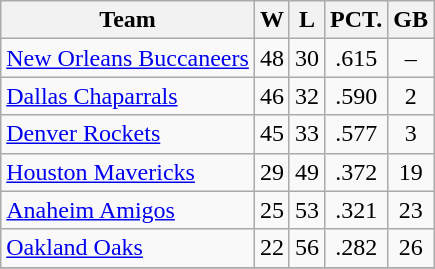<table class="wikitable" style="text-align: center;">
<tr>
<th>Team</th>
<th>W</th>
<th>L</th>
<th>PCT.</th>
<th>GB</th>
</tr>
<tr>
<td align="left"><a href='#'>New Orleans Buccaneers</a></td>
<td>48</td>
<td>30</td>
<td>.615</td>
<td>–</td>
</tr>
<tr>
<td align="left"><a href='#'>Dallas Chaparrals</a></td>
<td>46</td>
<td>32</td>
<td>.590</td>
<td>2</td>
</tr>
<tr>
<td align="left"><a href='#'>Denver Rockets</a></td>
<td>45</td>
<td>33</td>
<td>.577</td>
<td>3</td>
</tr>
<tr>
<td align="left"><a href='#'>Houston Mavericks</a></td>
<td>29</td>
<td>49</td>
<td>.372</td>
<td>19</td>
</tr>
<tr>
<td align="left"><a href='#'>Anaheim Amigos</a></td>
<td>25</td>
<td>53</td>
<td>.321</td>
<td>23</td>
</tr>
<tr>
<td align="left"><a href='#'>Oakland Oaks</a></td>
<td>22</td>
<td>56</td>
<td>.282</td>
<td>26</td>
</tr>
<tr>
</tr>
</table>
